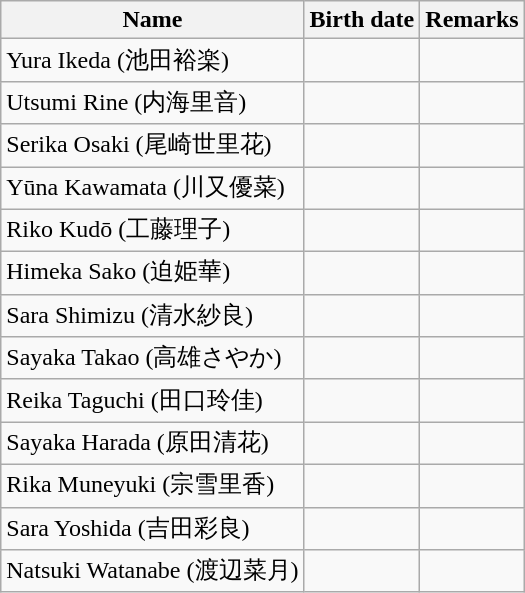<table class="wikitable sortable">
<tr>
<th>Name</th>
<th>Birth date</th>
<th>Remarks</th>
</tr>
<tr>
<td data-sort-value="Ikeda, Yura">Yura Ikeda (池田裕楽)</td>
<td></td>
<td></td>
</tr>
<tr>
<td data-sort-value="Rine, Utsumi">Utsumi Rine (内海里音)</td>
<td></td>
<td></td>
</tr>
<tr>
<td data-sort-value="Osaki, Serika">Serika Osaki (尾崎世里花)</td>
<td></td>
<td></td>
</tr>
<tr>
<td data-sort-value="Kawamata, Yūna">Yūna Kawamata (川又優菜)</td>
<td></td>
<td></td>
</tr>
<tr>
<td data-sort-value="Kudō, Riko">Riko Kudō (工藤理子)</td>
<td></td>
<td></td>
</tr>
<tr>
<td data-sort-value="Sako, Himeka">Himeka Sako (迫姫華)</td>
<td></td>
<td></td>
</tr>
<tr>
<td data-sort-value="Shimizu, Sara">Sara Shimizu (清水紗良)</td>
<td></td>
<td></td>
</tr>
<tr>
<td data-sort-value="Takao, Sayaka">Sayaka Takao (高雄さやか)</td>
<td></td>
<td></td>
</tr>
<tr>
<td data-sort-value="Taguchi, Reika">Reika Taguchi (田口玲佳)</td>
<td></td>
<td></td>
</tr>
<tr>
<td data-sort-value="Harada, Sayaka">Sayaka Harada (原田清花)</td>
<td></td>
<td></td>
</tr>
<tr>
<td data-sort-value="Muneyuki, Rika">Rika Muneyuki (宗雪里香)</td>
<td></td>
<td></td>
</tr>
<tr>
<td data-sort-value="Yoshida, Sara">Sara Yoshida (吉田彩良)</td>
<td></td>
<td></td>
</tr>
<tr>
<td data-sort-value="Watanabe, Natsuki">Natsuki Watanabe (渡辺菜月)</td>
<td></td>
<td></td>
</tr>
</table>
